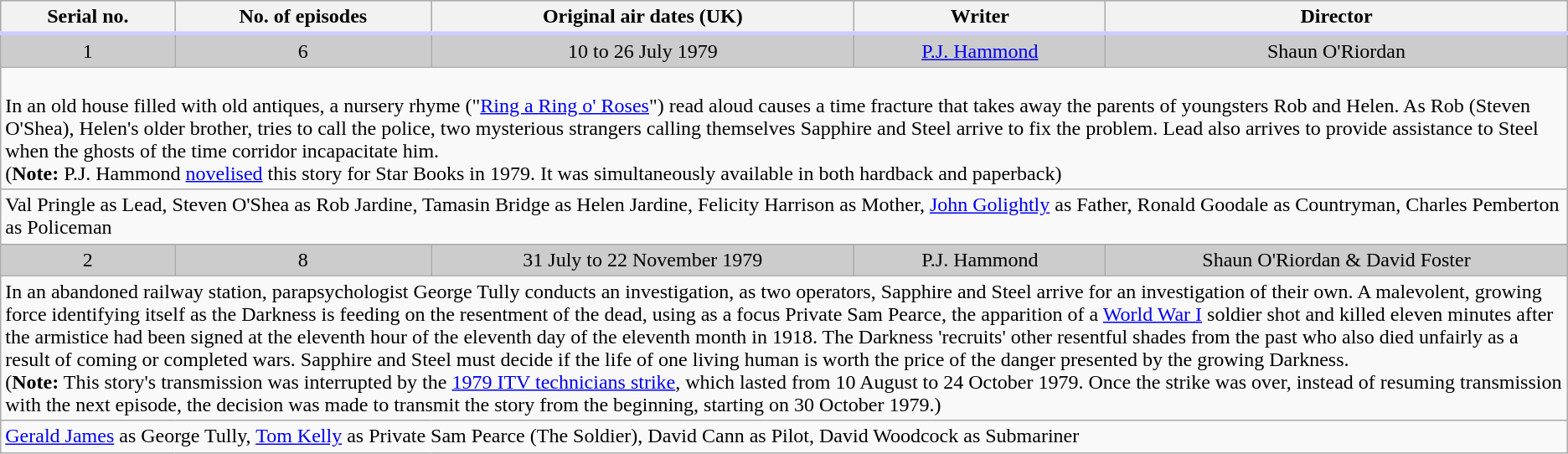<table class="wikitable">
<tr style="background:#ccc; border-bottom:3px solid #ccf;">
<th>Serial no.</th>
<th>No. of episodes</th>
<th>Original air dates (UK)</th>
<th>Writer</th>
<th>Director</th>
</tr>
<tr style="text-align:center;">
<td style="background:#ccc;">1</td>
<td style="background:#ccc;">6</td>
<td style="background:#ccc;">10 to 26 July 1979</td>
<td style="background:#ccc;"><a href='#'>P.J. Hammond</a></td>
<td style="background:#ccc;">Shaun O'Riordan</td>
</tr>
<tr style="text-align:left;">
<td colspan="5"><br>In an old house filled with old antiques, a nursery rhyme ("<a href='#'>Ring a Ring o' Roses</a>") read aloud causes a time fracture that takes away the parents of youngsters Rob and Helen. As Rob (Steven O'Shea), Helen's older brother, tries to call the police, two mysterious strangers calling themselves Sapphire and Steel arrive to fix the problem.  Lead also arrives to provide assistance to Steel when the ghosts of the time corridor incapacitate him.<br>(<strong>Note:</strong> P.J. Hammond <a href='#'>novelised</a> this story for Star Books in 1979. It was simultaneously available in both hardback and paperback)</td>
</tr>
<tr style="text-align:left;">
<td colspan="5">Val Pringle as Lead, Steven O'Shea as Rob Jardine, Tamasin Bridge as Helen Jardine, Felicity Harrison as Mother, <a href='#'>John Golightly</a> as Father, Ronald Goodale as Countryman, Charles Pemberton as Policeman</td>
</tr>
<tr style="text-align:center; background:#ccc;">
<td>2</td>
<td>8</td>
<td>31 July to 22 November 1979</td>
<td>P.J. Hammond</td>
<td>Shaun O'Riordan & David Foster</td>
</tr>
<tr style="text-align:left;">
<td colspan="5">In an abandoned railway station, parapsychologist George Tully conducts an investigation, as two  operators, Sapphire and Steel arrive for an investigation of their own. A malevolent, growing force identifying itself as the Darkness is feeding on the resentment of the dead, using as a focus Private Sam Pearce, the apparition of a <a href='#'>World War I</a> soldier shot and killed eleven minutes after the armistice had been signed at the eleventh hour of the eleventh day of the eleventh month in 1918. The Darkness 'recruits' other resentful shades from the past who also died unfairly as a result of coming or completed wars. Sapphire and Steel must decide if the life of one living human is worth the price of the danger presented by the growing Darkness.<br>(<strong>Note:</strong> This story's transmission was interrupted by the <a href='#'>1979 ITV technicians strike</a>, which lasted from 10 August to 24 October 1979. Once the strike was over, instead of resuming transmission with the next episode, the decision was made to transmit the story from the beginning, starting on 30 October 1979.)</td>
</tr>
<tr style="text-align:left;">
<td colspan="5"><a href='#'>Gerald James</a> as George Tully, <a href='#'>Tom Kelly</a> as Private Sam Pearce (The Soldier), David Cann as Pilot, David Woodcock as Submariner</td>
</tr>
</table>
